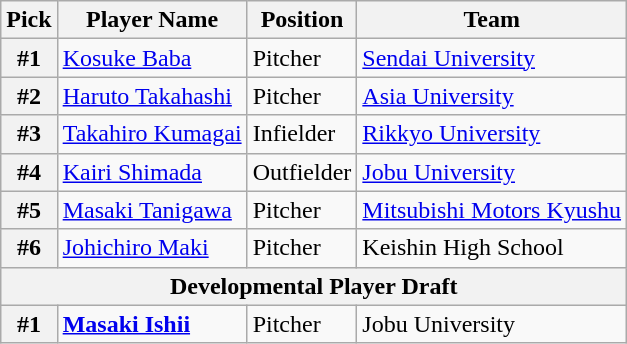<table class="wikitable">
<tr>
<th>Pick</th>
<th>Player Name</th>
<th>Position</th>
<th>Team</th>
</tr>
<tr>
<th>#1</th>
<td><a href='#'>Kosuke Baba</a></td>
<td>Pitcher</td>
<td><a href='#'>Sendai University</a></td>
</tr>
<tr>
<th>#2</th>
<td><a href='#'>Haruto Takahashi</a></td>
<td>Pitcher</td>
<td><a href='#'>Asia University</a></td>
</tr>
<tr>
<th>#3</th>
<td><a href='#'>Takahiro Kumagai</a></td>
<td>Infielder</td>
<td><a href='#'>Rikkyo University</a></td>
</tr>
<tr>
<th>#4</th>
<td><a href='#'>Kairi Shimada</a></td>
<td>Outfielder</td>
<td><a href='#'>Jobu University</a></td>
</tr>
<tr>
<th>#5</th>
<td><a href='#'>Masaki Tanigawa</a></td>
<td>Pitcher</td>
<td><a href='#'>Mitsubishi Motors Kyushu</a></td>
</tr>
<tr>
<th>#6</th>
<td><a href='#'>Johichiro Maki</a></td>
<td>Pitcher</td>
<td>Keishin High School</td>
</tr>
<tr>
<th colspan="5">Developmental Player Draft</th>
</tr>
<tr>
<th>#1</th>
<td><strong><a href='#'>Masaki Ishii</a></strong></td>
<td>Pitcher</td>
<td>Jobu University</td>
</tr>
</table>
